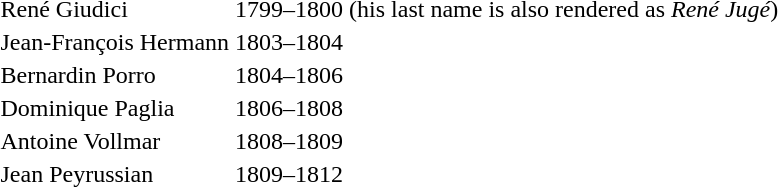<table>
<tr>
<td>René Giudici</td>
<td>1799–1800 (his last name is also rendered as <em>René Jugé</em>)</td>
</tr>
<tr>
<td>Jean-François Hermann</td>
<td>1803–1804</td>
</tr>
<tr>
<td>Bernardin Porro</td>
<td>1804–1806</td>
</tr>
<tr>
<td>Dominique Paglia</td>
<td>1806–1808</td>
</tr>
<tr>
<td>Antoine Vollmar</td>
<td>1808–1809</td>
</tr>
<tr>
<td>Jean Peyrussian</td>
<td>1809–1812</td>
</tr>
</table>
